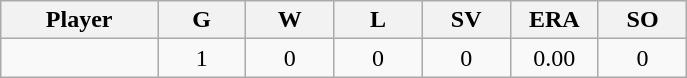<table class="wikitable sortable">
<tr>
<th bgcolor="#DDDDFF" width="16%">Player</th>
<th bgcolor="#DDDDFF" width="9%">G</th>
<th bgcolor="#DDDDFF" width="9%">W</th>
<th bgcolor="#DDDDFF" width="9%">L</th>
<th bgcolor="#DDDDFF" width="9%">SV</th>
<th bgcolor="#DDDDFF" width="9%">ERA</th>
<th bgcolor="#DDDDFF" width="9%">SO</th>
</tr>
<tr align="center">
<td></td>
<td>1</td>
<td>0</td>
<td>0</td>
<td>0</td>
<td>0.00</td>
<td>0</td>
</tr>
</table>
